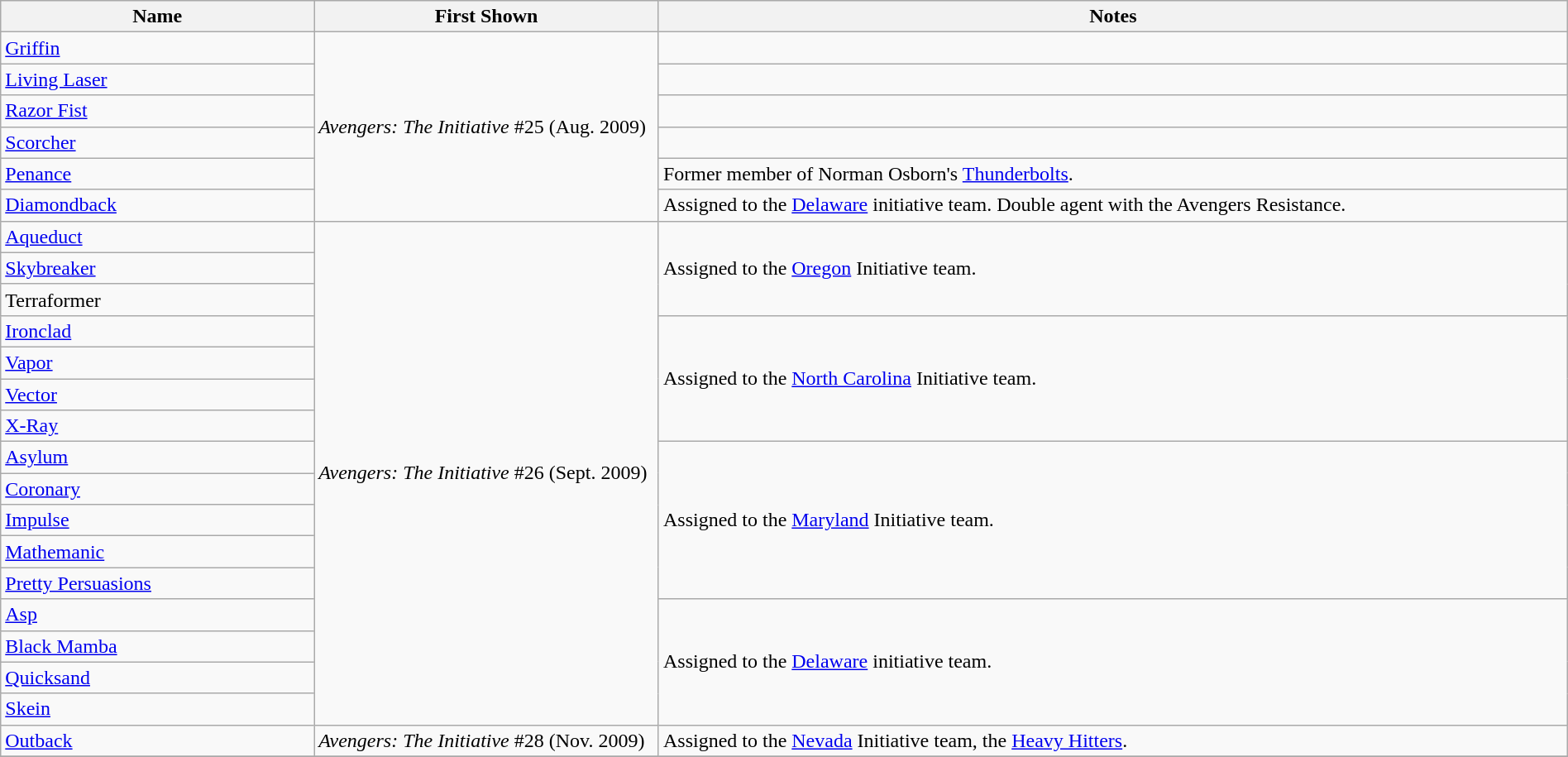<table class="wikitable" width=100%>
<tr>
<th width=20%>Name</th>
<th width=22%>First Shown</th>
<th>Notes</th>
</tr>
<tr>
<td><a href='#'>Griffin</a></td>
<td rowspan="6"><em>Avengers: The Initiative</em> #25 (Aug. 2009)</td>
<td></td>
</tr>
<tr>
<td><a href='#'>Living Laser</a></td>
<td></td>
</tr>
<tr>
<td><a href='#'>Razor Fist</a></td>
<td></td>
</tr>
<tr>
<td><a href='#'>Scorcher</a></td>
<td></td>
</tr>
<tr>
<td><a href='#'>Penance</a></td>
<td>Former member of Norman Osborn's <a href='#'>Thunderbolts</a>.</td>
</tr>
<tr>
<td><a href='#'>Diamondback</a></td>
<td>Assigned to the <a href='#'>Delaware</a> initiative team. Double agent with the Avengers Resistance.</td>
</tr>
<tr>
<td><a href='#'>Aqueduct</a></td>
<td rowspan="16"><em>Avengers: The Initiative</em> #26 (Sept. 2009)</td>
<td rowspan="3">Assigned to the <a href='#'>Oregon</a> Initiative team.</td>
</tr>
<tr>
<td><a href='#'>Skybreaker</a></td>
</tr>
<tr>
<td>Terraformer</td>
</tr>
<tr>
<td><a href='#'>Ironclad</a></td>
<td rowspan="4">Assigned to the <a href='#'>North Carolina</a> Initiative team.</td>
</tr>
<tr>
<td><a href='#'>Vapor</a></td>
</tr>
<tr>
<td><a href='#'>Vector</a></td>
</tr>
<tr>
<td><a href='#'>X-Ray</a></td>
</tr>
<tr>
<td><a href='#'>Asylum</a></td>
<td rowspan="5">Assigned to the <a href='#'>Maryland</a> Initiative team.</td>
</tr>
<tr>
<td><a href='#'>Coronary</a></td>
</tr>
<tr>
<td><a href='#'>Impulse</a></td>
</tr>
<tr>
<td><a href='#'>Mathemanic</a></td>
</tr>
<tr>
<td><a href='#'>Pretty Persuasions</a></td>
</tr>
<tr>
<td><a href='#'>Asp</a></td>
<td rowspan="4">Assigned to the <a href='#'>Delaware</a> initiative team.</td>
</tr>
<tr>
<td><a href='#'>Black Mamba</a></td>
</tr>
<tr>
<td><a href='#'>Quicksand</a></td>
</tr>
<tr>
<td><a href='#'>Skein</a></td>
</tr>
<tr>
<td><a href='#'>Outback</a></td>
<td><em>Avengers: The Initiative</em> #28 (Nov. 2009)</td>
<td>Assigned to the <a href='#'>Nevada</a> Initiative team, the <a href='#'>Heavy Hitters</a>.</td>
</tr>
<tr>
</tr>
</table>
